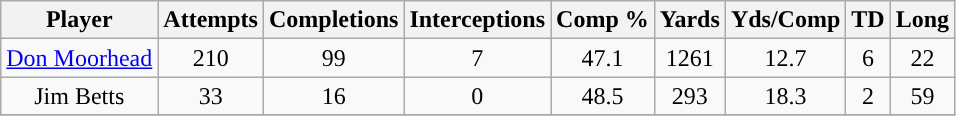<table class="wikitable" style="text-align:center">
<tr>
<th>Player</th>
<th>Attempts</th>
<th>Completions</th>
<th>Interceptions</th>
<th>Comp %</th>
<th>Yards</th>
<th>Yds/Comp</th>
<th>TD</th>
<th>Long</th>
</tr>
<tr>
<td><a href='#'>Don Moorhead</a></td>
<td>210</td>
<td>99</td>
<td>7</td>
<td>47.1</td>
<td>1261</td>
<td>12.7</td>
<td>6</td>
<td>22</td>
</tr>
<tr>
<td>Jim Betts</td>
<td>33</td>
<td>16</td>
<td>0</td>
<td>48.5</td>
<td>293</td>
<td>18.3</td>
<td>2</td>
<td>59</td>
</tr>
<tr>
</tr>
</table>
